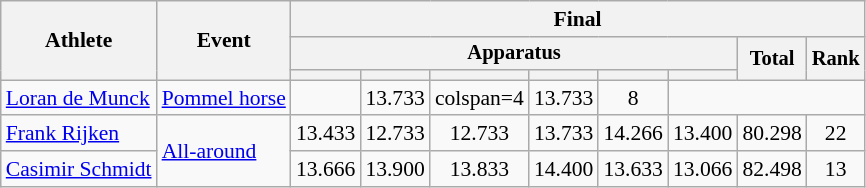<table class="wikitable" style="font-size:90%">
<tr>
<th rowspan=3>Athlete</th>
<th rowspan=3>Event</th>
<th colspan=8>Final</th>
</tr>
<tr style="font-size:95%">
<th colspan=6>Apparatus</th>
<th rowspan=2>Total</th>
<th rowspan=2>Rank</th>
</tr>
<tr style="font-size:95%">
<th></th>
<th></th>
<th></th>
<th></th>
<th></th>
<th></th>
</tr>
<tr align=center>
<td align=left><a href='#'>Loran de Munck</a></td>
<td align=left><a href='#'>Pommel horse</a></td>
<td></td>
<td>13.733</td>
<td>colspan=4 </td>
<td>13.733</td>
<td>8</td>
</tr>
<tr align=center>
<td align=left><a href='#'>Frank Rijken</a></td>
<td rowspan=2 align=left><a href='#'>All-around</a></td>
<td>13.433</td>
<td>12.733</td>
<td>12.733</td>
<td>13.733</td>
<td>14.266</td>
<td>13.400</td>
<td>80.298</td>
<td>22</td>
</tr>
<tr align=center>
<td align=left><a href='#'>Casimir Schmidt</a></td>
<td>13.666</td>
<td>13.900</td>
<td>13.833</td>
<td>14.400</td>
<td>13.633</td>
<td>13.066</td>
<td>82.498</td>
<td>13</td>
</tr>
</table>
